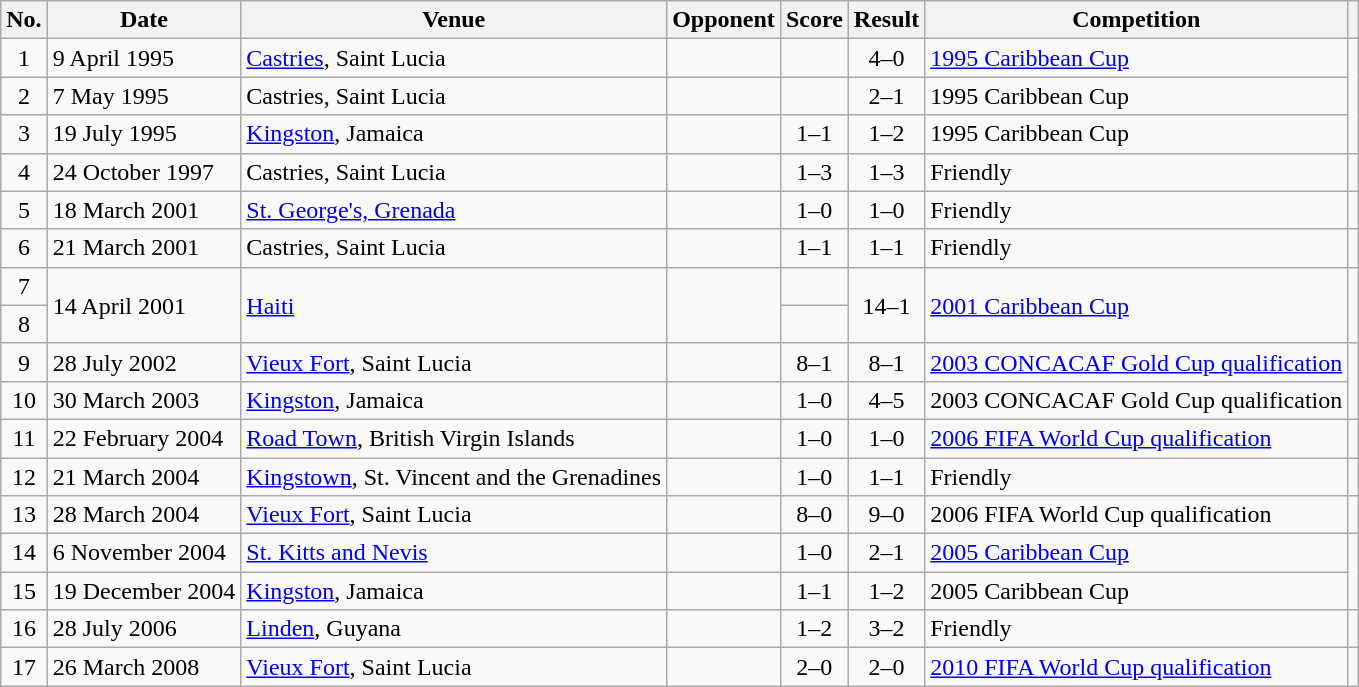<table class="wikitable sortable">
<tr>
<th scope="col">No.</th>
<th scope="col">Date</th>
<th scope="col">Venue</th>
<th scope="col">Opponent</th>
<th scope="col">Score</th>
<th scope="col">Result</th>
<th scope="col">Competition</th>
<th scope="col" class="unsortable"></th>
</tr>
<tr>
<td style="text-align:center;">1</td>
<td>9 April 1995</td>
<td><a href='#'>Castries</a>, Saint Lucia</td>
<td></td>
<td></td>
<td style="text-align:center;">4–0</td>
<td><a href='#'>1995 Caribbean Cup</a></td>
<td rowspan="3"></td>
</tr>
<tr>
<td style="text-align:center;">2</td>
<td>7 May 1995</td>
<td>Castries, Saint Lucia</td>
<td></td>
<td></td>
<td style="text-align:center;">2–1</td>
<td>1995 Caribbean Cup</td>
</tr>
<tr>
<td style="text-align:center;">3</td>
<td>19 July 1995</td>
<td><a href='#'>Kingston</a>, Jamaica</td>
<td></td>
<td style="text-align:center;">1–1</td>
<td style="text-align:center;">1–2</td>
<td>1995 Caribbean Cup</td>
</tr>
<tr>
<td style="text-align:center;">4</td>
<td>24 October 1997</td>
<td>Castries, Saint Lucia</td>
<td></td>
<td style="text-align:center;">1–3</td>
<td style="text-align:center;">1–3</td>
<td>Friendly</td>
<td></td>
</tr>
<tr>
<td style="text-align:center;">5</td>
<td>18 March 2001</td>
<td><a href='#'>St. George's, Grenada</a></td>
<td></td>
<td style="text-align:center;">1–0</td>
<td style="text-align:center;">1–0</td>
<td>Friendly</td>
<td></td>
</tr>
<tr>
<td style="text-align:center;">6</td>
<td>21 March 2001</td>
<td>Castries, Saint Lucia</td>
<td></td>
<td style="text-align:center;">1–1</td>
<td style="text-align:center;">1–1</td>
<td>Friendly</td>
<td></td>
</tr>
<tr>
<td style="text-align:center;">7</td>
<td rowspan="2">14 April 2001</td>
<td rowspan="2"><a href='#'>Haiti</a></td>
<td rowspan="2"></td>
<td></td>
<td rowspan="2" style="text-align:center;">14–1</td>
<td rowspan="2"><a href='#'>2001 Caribbean Cup</a></td>
<td rowspan="2"></td>
</tr>
<tr>
<td style="text-align:center;">8</td>
<td></td>
</tr>
<tr>
<td style="text-align:center;">9</td>
<td>28 July 2002</td>
<td><a href='#'>Vieux Fort</a>, Saint Lucia</td>
<td></td>
<td style="text-align:center;">8–1</td>
<td style="text-align:center;">8–1</td>
<td><a href='#'>2003 CONCACAF Gold Cup qualification</a></td>
<td rowspan="2"></td>
</tr>
<tr>
<td style="text-align:center;">10</td>
<td>30 March 2003</td>
<td><a href='#'>Kingston</a>, Jamaica</td>
<td></td>
<td style="text-align:center;">1–0</td>
<td style="text-align:center;">4–5</td>
<td>2003 CONCACAF Gold Cup qualification</td>
</tr>
<tr>
<td style="text-align:center;">11</td>
<td>22 February 2004</td>
<td><a href='#'>Road Town</a>, British Virgin Islands</td>
<td></td>
<td style="text-align:center;">1–0</td>
<td style="text-align:center;">1–0</td>
<td><a href='#'>2006 FIFA World Cup qualification</a></td>
<td></td>
</tr>
<tr>
<td style="text-align:center;">12</td>
<td>21 March 2004</td>
<td><a href='#'>Kingstown</a>, St. Vincent and the Grenadines</td>
<td></td>
<td style="text-align:center;">1–0</td>
<td style="text-align:center;">1–1</td>
<td>Friendly</td>
<td></td>
</tr>
<tr>
<td style="text-align:center;">13</td>
<td>28 March 2004</td>
<td><a href='#'>Vieux Fort</a>, Saint Lucia</td>
<td></td>
<td style="text-align:center;">8–0</td>
<td style="text-align:center;">9–0</td>
<td>2006 FIFA World Cup qualification</td>
<td></td>
</tr>
<tr>
<td style="text-align:center;">14</td>
<td>6 November 2004</td>
<td><a href='#'>St. Kitts and Nevis</a></td>
<td></td>
<td style="text-align:center;">1–0</td>
<td style="text-align:center;">2–1</td>
<td><a href='#'>2005 Caribbean Cup</a></td>
<td rowspan="2"></td>
</tr>
<tr>
<td style="text-align:center;">15</td>
<td>19 December 2004</td>
<td><a href='#'>Kingston</a>, Jamaica</td>
<td></td>
<td style="text-align:center;">1–1</td>
<td style="text-align:center;">1–2</td>
<td>2005 Caribbean Cup</td>
</tr>
<tr>
<td style="text-align:center;">16</td>
<td>28 July 2006</td>
<td><a href='#'>Linden</a>, Guyana</td>
<td></td>
<td style="text-align:center;">1–2</td>
<td style="text-align:center;">3–2</td>
<td>Friendly</td>
<td></td>
</tr>
<tr>
<td style="text-align:center;">17</td>
<td>26 March 2008</td>
<td><a href='#'>Vieux Fort</a>, Saint Lucia</td>
<td></td>
<td style="text-align:center;">2–0</td>
<td style="text-align:center;">2–0</td>
<td><a href='#'>2010 FIFA World Cup qualification</a></td>
<td></td>
</tr>
</table>
